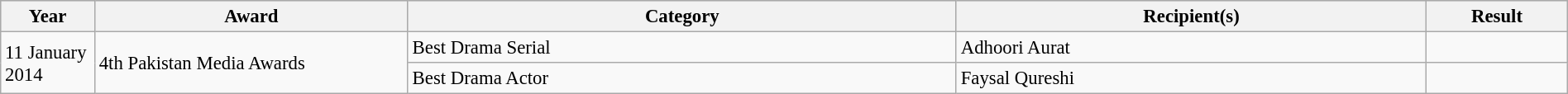<table class="wikitable" width="100%" style="font-size: 95%;">
<tr style="background:#ccc; text-align:center;">
<th scope="col" width="6%">Year</th>
<th scope="col" width="20%">Award</th>
<th scope="col" width="35%">Category</th>
<th scope="col" width="30%">Recipient(s)</th>
<th scope="col" width="10%">Result</th>
</tr>
<tr>
<td rowspan=2>11 January 2014</td>
<td rowspan=2>4th Pakistan Media Awards</td>
<td>Best Drama Serial</td>
<td>Adhoori Aurat</td>
<td></td>
</tr>
<tr>
<td>Best Drama Actor</td>
<td>Faysal Qureshi</td>
<td></td>
</tr>
</table>
